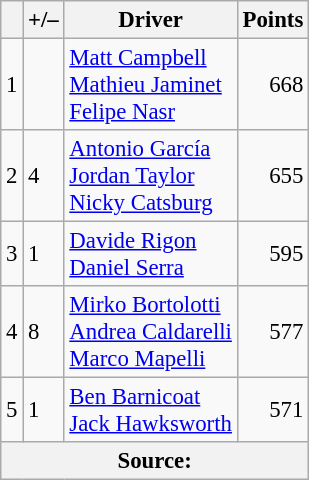<table class="wikitable" style="font-size: 95%;">
<tr>
<th scope="col"></th>
<th scope="col">+/–</th>
<th scope="col">Driver</th>
<th scope="col">Points</th>
</tr>
<tr>
<td align=center>1</td>
<td align="left"></td>
<td> <a href='#'>Matt Campbell</a><br> <a href='#'>Mathieu Jaminet</a><br> <a href='#'>Felipe Nasr</a></td>
<td align=right>668</td>
</tr>
<tr>
<td align=center>2</td>
<td align="left"> 4</td>
<td> <a href='#'>Antonio García</a><br> <a href='#'>Jordan Taylor</a><br> <a href='#'>Nicky Catsburg</a></td>
<td align=right>655</td>
</tr>
<tr>
<td align=center>3</td>
<td align="left"> 1</td>
<td> <a href='#'>Davide Rigon</a><br> <a href='#'>Daniel Serra</a></td>
<td align=right>595</td>
</tr>
<tr>
<td align=center>4</td>
<td align="left"> 8</td>
<td> <a href='#'>Mirko Bortolotti</a><br> <a href='#'>Andrea Caldarelli</a><br> <a href='#'>Marco Mapelli</a></td>
<td align=right>577</td>
</tr>
<tr>
<td align=center>5</td>
<td align="left"> 1</td>
<td> <a href='#'>Ben Barnicoat</a><br> <a href='#'>Jack Hawksworth</a></td>
<td align=right>571</td>
</tr>
<tr>
<th colspan=5>Source:</th>
</tr>
</table>
